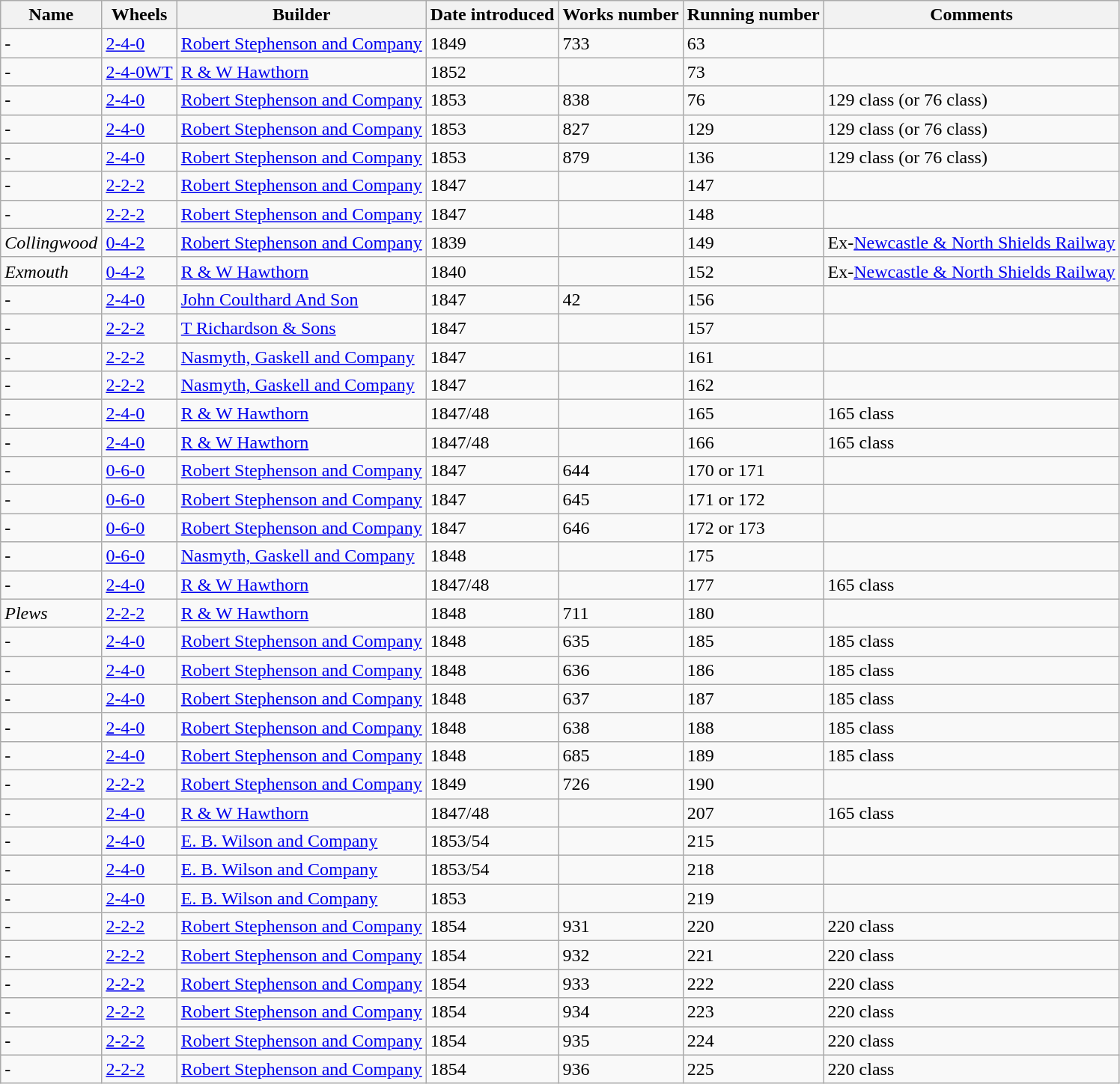<table class="wikitable">
<tr>
<th>Name</th>
<th>Wheels</th>
<th>Builder</th>
<th>Date introduced</th>
<th>Works number</th>
<th>Running number</th>
<th>Comments</th>
</tr>
<tr>
<td>-</td>
<td><a href='#'>2-4-0</a></td>
<td><a href='#'>Robert Stephenson and Company</a></td>
<td>1849</td>
<td>733</td>
<td>63</td>
<td></td>
</tr>
<tr>
<td>-</td>
<td><a href='#'>2-4-0WT</a></td>
<td><a href='#'>R & W Hawthorn</a></td>
<td>1852</td>
<td></td>
<td>73</td>
<td></td>
</tr>
<tr>
<td>-</td>
<td><a href='#'>2-4-0</a></td>
<td><a href='#'>Robert Stephenson and Company</a></td>
<td>1853</td>
<td>838</td>
<td>76</td>
<td>129 class (or 76 class)</td>
</tr>
<tr>
<td>-</td>
<td><a href='#'>2-4-0</a></td>
<td><a href='#'>Robert Stephenson and Company</a></td>
<td>1853</td>
<td>827</td>
<td>129</td>
<td>129 class (or 76 class)</td>
</tr>
<tr>
<td>-</td>
<td><a href='#'>2-4-0</a></td>
<td><a href='#'>Robert Stephenson and Company</a></td>
<td>1853</td>
<td>879</td>
<td>136</td>
<td>129 class (or 76 class)</td>
</tr>
<tr>
<td>-</td>
<td><a href='#'>2-2-2</a></td>
<td><a href='#'>Robert Stephenson and Company</a></td>
<td>1847</td>
<td></td>
<td>147</td>
<td></td>
</tr>
<tr>
<td>-</td>
<td><a href='#'>2-2-2</a></td>
<td><a href='#'>Robert Stephenson and Company</a></td>
<td>1847</td>
<td></td>
<td>148</td>
<td></td>
</tr>
<tr>
<td><em>Collingwood</em></td>
<td><a href='#'>0-4-2</a></td>
<td><a href='#'>Robert Stephenson and Company</a></td>
<td>1839</td>
<td></td>
<td>149</td>
<td>Ex-<a href='#'>Newcastle & North Shields Railway</a></td>
</tr>
<tr>
<td><em>Exmouth</em></td>
<td><a href='#'>0-4-2</a></td>
<td><a href='#'>R & W Hawthorn</a></td>
<td>1840</td>
<td></td>
<td>152</td>
<td>Ex-<a href='#'>Newcastle & North Shields Railway</a></td>
</tr>
<tr>
<td>-</td>
<td><a href='#'>2-4-0</a></td>
<td><a href='#'>John Coulthard And Son</a></td>
<td>1847</td>
<td>42</td>
<td>156</td>
<td></td>
</tr>
<tr>
<td>-</td>
<td><a href='#'>2-2-2</a></td>
<td><a href='#'>T Richardson & Sons</a></td>
<td>1847</td>
<td></td>
<td>157</td>
<td></td>
</tr>
<tr>
<td>-</td>
<td><a href='#'>2-2-2</a></td>
<td><a href='#'>Nasmyth, Gaskell and Company</a></td>
<td>1847</td>
<td></td>
<td>161</td>
<td></td>
</tr>
<tr>
<td>-</td>
<td><a href='#'>2-2-2</a></td>
<td><a href='#'>Nasmyth, Gaskell and Company</a></td>
<td>1847</td>
<td></td>
<td>162</td>
<td></td>
</tr>
<tr>
<td>-</td>
<td><a href='#'>2-4-0</a></td>
<td><a href='#'>R & W Hawthorn</a></td>
<td>1847/48</td>
<td></td>
<td>165</td>
<td>165 class</td>
</tr>
<tr>
<td>-</td>
<td><a href='#'>2-4-0</a></td>
<td><a href='#'>R & W Hawthorn</a></td>
<td>1847/48</td>
<td></td>
<td>166</td>
<td>165 class</td>
</tr>
<tr>
<td>-</td>
<td><a href='#'>0-6-0</a></td>
<td><a href='#'>Robert Stephenson and Company</a></td>
<td>1847</td>
<td>644</td>
<td>170 or 171</td>
<td></td>
</tr>
<tr>
<td>-</td>
<td><a href='#'>0-6-0</a></td>
<td><a href='#'>Robert Stephenson and Company</a></td>
<td>1847</td>
<td>645</td>
<td>171 or 172</td>
<td></td>
</tr>
<tr>
<td>-</td>
<td><a href='#'>0-6-0</a></td>
<td><a href='#'>Robert Stephenson and Company</a></td>
<td>1847</td>
<td>646</td>
<td>172 or 173</td>
<td></td>
</tr>
<tr>
<td>-</td>
<td><a href='#'>0-6-0</a></td>
<td><a href='#'>Nasmyth, Gaskell and Company</a></td>
<td>1848</td>
<td></td>
<td>175</td>
<td></td>
</tr>
<tr>
<td>-</td>
<td><a href='#'>2-4-0</a></td>
<td><a href='#'>R & W Hawthorn</a></td>
<td>1847/48</td>
<td></td>
<td>177</td>
<td>165 class</td>
</tr>
<tr>
<td><em>Plews</em></td>
<td><a href='#'>2-2-2</a></td>
<td><a href='#'>R & W Hawthorn</a></td>
<td>1848</td>
<td>711</td>
<td>180</td>
<td></td>
</tr>
<tr>
<td>-</td>
<td><a href='#'>2-4-0</a></td>
<td><a href='#'>Robert Stephenson and Company</a></td>
<td>1848</td>
<td>635</td>
<td>185</td>
<td>185 class</td>
</tr>
<tr>
<td>-</td>
<td><a href='#'>2-4-0</a></td>
<td><a href='#'>Robert Stephenson and Company</a></td>
<td>1848</td>
<td>636</td>
<td>186</td>
<td>185 class</td>
</tr>
<tr>
<td>-</td>
<td><a href='#'>2-4-0</a></td>
<td><a href='#'>Robert Stephenson and Company</a></td>
<td>1848</td>
<td>637</td>
<td>187</td>
<td>185 class</td>
</tr>
<tr>
<td>-</td>
<td><a href='#'>2-4-0</a></td>
<td><a href='#'>Robert Stephenson and Company</a></td>
<td>1848</td>
<td>638</td>
<td>188</td>
<td>185 class</td>
</tr>
<tr>
<td>-</td>
<td><a href='#'>2-4-0</a></td>
<td><a href='#'>Robert Stephenson and Company</a></td>
<td>1848</td>
<td>685</td>
<td>189</td>
<td>185 class</td>
</tr>
<tr>
<td>-</td>
<td><a href='#'>2-2-2</a></td>
<td><a href='#'>Robert Stephenson and Company</a></td>
<td>1849</td>
<td>726</td>
<td>190</td>
<td></td>
</tr>
<tr>
<td>-</td>
<td><a href='#'>2-4-0</a></td>
<td><a href='#'>R & W Hawthorn</a></td>
<td>1847/48</td>
<td></td>
<td>207</td>
<td>165 class</td>
</tr>
<tr>
<td>-</td>
<td><a href='#'>2-4-0</a></td>
<td><a href='#'>E. B. Wilson and Company</a></td>
<td>1853/54</td>
<td></td>
<td>215</td>
<td></td>
</tr>
<tr>
<td>-</td>
<td><a href='#'>2-4-0</a></td>
<td><a href='#'>E. B. Wilson and Company</a></td>
<td>1853/54</td>
<td></td>
<td>218</td>
<td></td>
</tr>
<tr>
<td>-</td>
<td><a href='#'>2-4-0</a></td>
<td><a href='#'>E. B. Wilson and Company</a></td>
<td>1853</td>
<td></td>
<td>219</td>
<td></td>
</tr>
<tr>
<td>-</td>
<td><a href='#'>2-2-2</a></td>
<td><a href='#'>Robert Stephenson and Company</a></td>
<td>1854</td>
<td>931</td>
<td>220</td>
<td>220 class</td>
</tr>
<tr>
<td>-</td>
<td><a href='#'>2-2-2</a></td>
<td><a href='#'>Robert Stephenson and Company</a></td>
<td>1854</td>
<td>932</td>
<td>221</td>
<td>220 class</td>
</tr>
<tr>
<td>-</td>
<td><a href='#'>2-2-2</a></td>
<td><a href='#'>Robert Stephenson and Company</a></td>
<td>1854</td>
<td>933</td>
<td>222</td>
<td>220 class</td>
</tr>
<tr>
<td>-</td>
<td><a href='#'>2-2-2</a></td>
<td><a href='#'>Robert Stephenson and Company</a></td>
<td>1854</td>
<td>934</td>
<td>223</td>
<td>220 class</td>
</tr>
<tr>
<td>-</td>
<td><a href='#'>2-2-2</a></td>
<td><a href='#'>Robert Stephenson and Company</a></td>
<td>1854</td>
<td>935</td>
<td>224</td>
<td>220 class</td>
</tr>
<tr>
<td>-</td>
<td><a href='#'>2-2-2</a></td>
<td><a href='#'>Robert Stephenson and Company</a></td>
<td>1854</td>
<td>936</td>
<td>225</td>
<td>220 class</td>
</tr>
</table>
